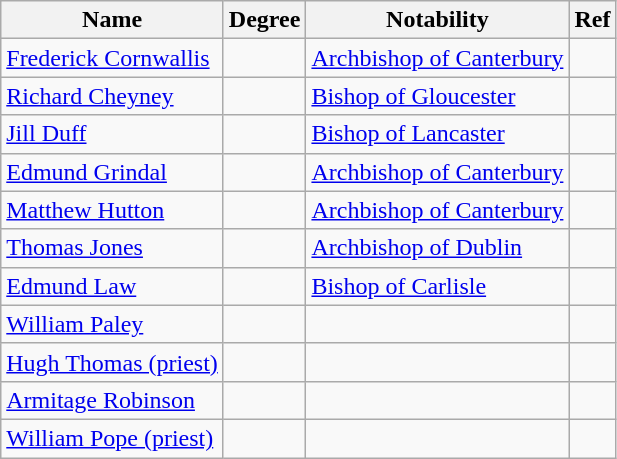<table class="wikitable">
<tr>
<th>Name</th>
<th>Degree</th>
<th>Notability</th>
<th>Ref</th>
</tr>
<tr>
<td><a href='#'>Frederick Cornwallis</a></td>
<td></td>
<td><a href='#'>Archbishop of Canterbury</a></td>
<td></td>
</tr>
<tr>
<td><a href='#'>Richard Cheyney</a></td>
<td></td>
<td><a href='#'>Bishop of Gloucester</a></td>
<td></td>
</tr>
<tr>
<td><a href='#'>Jill Duff</a></td>
<td></td>
<td><a href='#'>Bishop of Lancaster</a></td>
<td></td>
</tr>
<tr>
<td><a href='#'>Edmund Grindal</a></td>
<td></td>
<td><a href='#'>Archbishop of Canterbury</a></td>
<td></td>
</tr>
<tr>
<td><a href='#'>Matthew Hutton</a></td>
<td></td>
<td><a href='#'>Archbishop of Canterbury</a></td>
<td></td>
</tr>
<tr>
<td><a href='#'>Thomas Jones</a></td>
<td></td>
<td><a href='#'>Archbishop of Dublin</a></td>
<td></td>
</tr>
<tr>
<td><a href='#'>Edmund Law</a></td>
<td></td>
<td><a href='#'>Bishop of Carlisle</a></td>
<td></td>
</tr>
<tr>
<td><a href='#'>William Paley</a></td>
<td></td>
<td></td>
<td></td>
</tr>
<tr>
<td><a href='#'>Hugh Thomas (priest)</a></td>
<td></td>
<td></td>
<td></td>
</tr>
<tr>
<td><a href='#'>Armitage Robinson</a></td>
<td></td>
<td></td>
<td></td>
</tr>
<tr>
<td><a href='#'>William Pope (priest)</a></td>
<td></td>
<td></td>
<td></td>
</tr>
</table>
